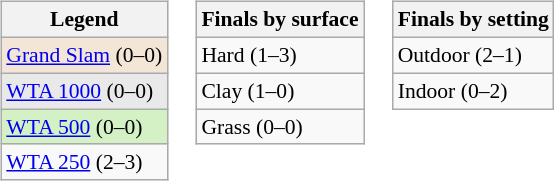<table>
<tr valign=top>
<td><br><table class=wikitable style=font-size:90%>
<tr>
<th>Legend</th>
</tr>
<tr bgcolor=f3e6d7>
<td><a href='#'>Grand Slam</a> (0–0)</td>
</tr>
<tr bgcolor=e9e9e9>
<td><a href='#'>WTA 1000</a> (0–0)</td>
</tr>
<tr bgcolor=d4f1c5>
<td><a href='#'>WTA 500</a> (0–0)</td>
</tr>
<tr>
<td><a href='#'>WTA 250</a> (2–3)</td>
</tr>
</table>
</td>
<td><br><table class=wikitable style=font-size:90%>
<tr>
<th>Finals by surface</th>
</tr>
<tr>
<td>Hard (1–3)</td>
</tr>
<tr>
<td>Clay (1–0)</td>
</tr>
<tr>
<td>Grass (0–0)</td>
</tr>
</table>
</td>
<td><br><table class=wikitable style="font-size:90%">
<tr>
<th>Finals by setting</th>
</tr>
<tr>
<td>Outdoor (2–1)</td>
</tr>
<tr>
<td>Indoor (0–2)</td>
</tr>
</table>
</td>
</tr>
</table>
